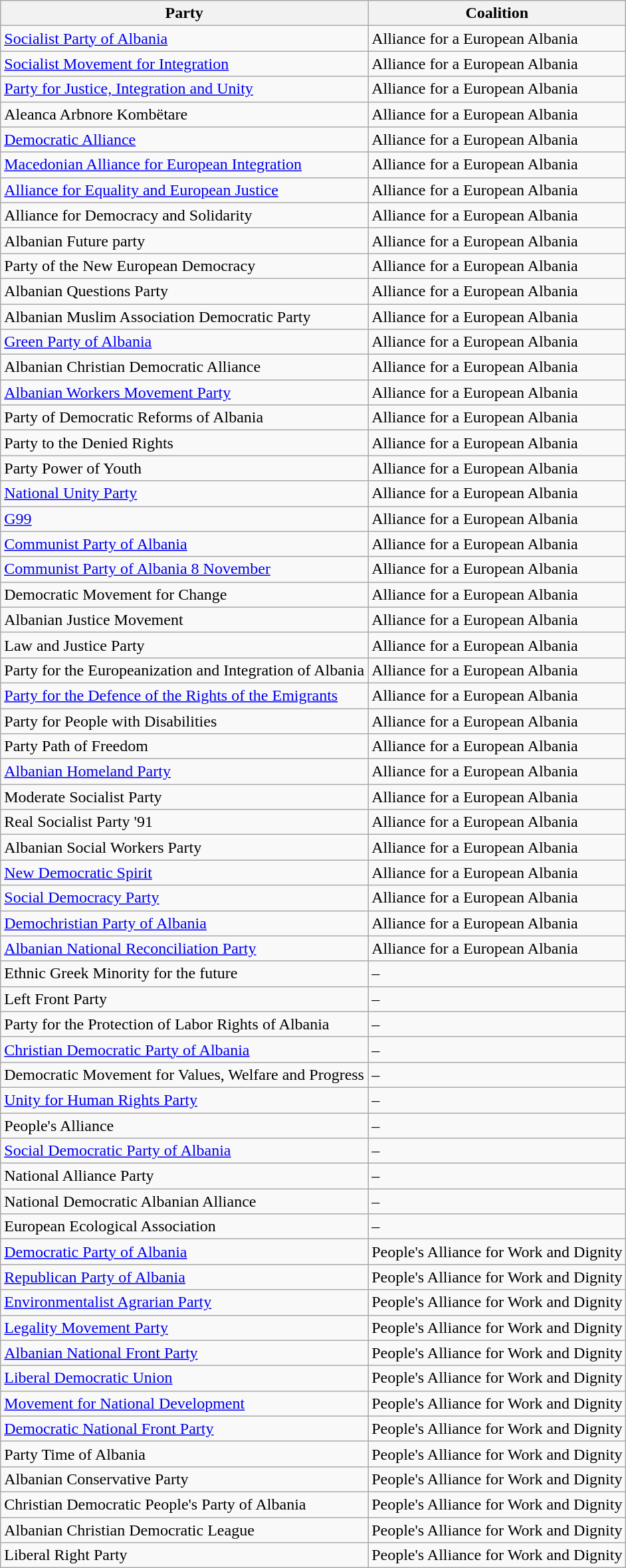<table class="wikitable">
<tr>
<th>Party</th>
<th>Coalition</th>
</tr>
<tr>
<td><a href='#'>Socialist Party of Albania</a></td>
<td>Alliance for a European Albania</td>
</tr>
<tr>
<td><a href='#'>Socialist Movement for Integration</a></td>
<td>Alliance for a European Albania</td>
</tr>
<tr>
<td><a href='#'>Party for Justice, Integration and Unity</a></td>
<td>Alliance for a European Albania</td>
</tr>
<tr>
<td>Aleanca Arbnore Kombëtare</td>
<td>Alliance for a European Albania</td>
</tr>
<tr>
<td><a href='#'>Democratic Alliance</a></td>
<td>Alliance for a European Albania</td>
</tr>
<tr>
<td><a href='#'>Macedonian Alliance for European Integration</a></td>
<td>Alliance for a European Albania</td>
</tr>
<tr>
<td><a href='#'>Alliance for Equality and European Justice</a></td>
<td>Alliance for a European Albania</td>
</tr>
<tr>
<td>Alliance for Democracy and Solidarity</td>
<td>Alliance for a European Albania</td>
</tr>
<tr>
<td>Albanian Future party</td>
<td>Alliance for a European Albania</td>
</tr>
<tr>
<td>Party of the New European Democracy</td>
<td>Alliance for a European Albania</td>
</tr>
<tr>
<td>Albanian Questions Party</td>
<td>Alliance for a European Albania</td>
</tr>
<tr>
<td>Albanian Muslim Association Democratic Party</td>
<td>Alliance for a European Albania</td>
</tr>
<tr>
<td><a href='#'>Green Party of Albania</a></td>
<td>Alliance for a European Albania</td>
</tr>
<tr>
<td>Albanian Christian Democratic Alliance</td>
<td>Alliance for a European Albania</td>
</tr>
<tr>
<td><a href='#'>Albanian Workers Movement Party</a></td>
<td>Alliance for a European Albania</td>
</tr>
<tr>
<td>Party of Democratic Reforms of Albania</td>
<td>Alliance for a European Albania</td>
</tr>
<tr>
<td>Party to the Denied Rights</td>
<td>Alliance for a European Albania</td>
</tr>
<tr>
<td>Party Power of Youth</td>
<td>Alliance for a European Albania</td>
</tr>
<tr>
<td><a href='#'>National Unity Party</a></td>
<td>Alliance for a European Albania</td>
</tr>
<tr>
<td><a href='#'>G99</a></td>
<td>Alliance for a European Albania</td>
</tr>
<tr>
<td><a href='#'>Communist Party of Albania</a></td>
<td>Alliance for a European Albania</td>
</tr>
<tr>
<td><a href='#'>Communist Party of Albania 8 November</a></td>
<td>Alliance for a European Albania</td>
</tr>
<tr>
<td>Democratic Movement for Change</td>
<td>Alliance for a European Albania</td>
</tr>
<tr>
<td>Albanian Justice Movement</td>
<td>Alliance for a European Albania</td>
</tr>
<tr>
<td>Law and Justice Party</td>
<td>Alliance for a European Albania</td>
</tr>
<tr>
<td>Party for the Europeanization and Integration of Albania</td>
<td>Alliance for a European Albania</td>
</tr>
<tr>
<td><a href='#'>Party for the Defence of the Rights of the Emigrants</a></td>
<td>Alliance for a European Albania</td>
</tr>
<tr>
<td>Party for People with Disabilities</td>
<td>Alliance for a European Albania</td>
</tr>
<tr>
<td>Party Path of Freedom</td>
<td>Alliance for a European Albania</td>
</tr>
<tr>
<td><a href='#'>Albanian Homeland Party</a></td>
<td>Alliance for a European Albania</td>
</tr>
<tr>
<td>Moderate Socialist Party</td>
<td>Alliance for a European Albania</td>
</tr>
<tr>
<td>Real Socialist Party '91</td>
<td>Alliance for a European Albania</td>
</tr>
<tr>
<td>Albanian Social Workers Party</td>
<td>Alliance for a European Albania</td>
</tr>
<tr>
<td><a href='#'>New Democratic Spirit</a></td>
<td>Alliance for a European Albania</td>
</tr>
<tr>
<td><a href='#'>Social Democracy Party</a></td>
<td>Alliance for a European Albania</td>
</tr>
<tr>
<td><a href='#'>Demochristian Party of Albania</a></td>
<td>Alliance for a European Albania</td>
</tr>
<tr>
<td><a href='#'>Albanian National Reconciliation Party</a></td>
<td>Alliance for a European Albania</td>
</tr>
<tr>
<td>Ethnic Greek Minority for the future</td>
<td>–</td>
</tr>
<tr>
<td>Left Front Party</td>
<td>–</td>
</tr>
<tr>
<td>Party for the Protection of Labor Rights of Albania</td>
<td>–</td>
</tr>
<tr>
<td><a href='#'>Christian Democratic Party of Albania</a></td>
<td>–</td>
</tr>
<tr>
<td>Democratic Movement for Values, Welfare and Progress</td>
<td>–</td>
</tr>
<tr>
<td><a href='#'>Unity for Human Rights Party</a></td>
<td>–</td>
</tr>
<tr>
<td>People's Alliance</td>
<td>–</td>
</tr>
<tr>
<td><a href='#'>Social Democratic Party of Albania</a></td>
<td>–</td>
</tr>
<tr>
<td>National Alliance Party</td>
<td>–</td>
</tr>
<tr>
<td>National Democratic Albanian Alliance</td>
<td>–</td>
</tr>
<tr>
<td>European Ecological Association</td>
<td>–</td>
</tr>
<tr>
<td><a href='#'>Democratic Party of Albania</a></td>
<td>People's Alliance for Work and Dignity</td>
</tr>
<tr>
<td><a href='#'>Republican Party of Albania</a></td>
<td>People's Alliance for Work and Dignity</td>
</tr>
<tr>
<td><a href='#'>Environmentalist Agrarian Party</a></td>
<td>People's Alliance for Work and Dignity</td>
</tr>
<tr>
<td><a href='#'>Legality Movement Party</a></td>
<td>People's Alliance for Work and Dignity</td>
</tr>
<tr>
<td><a href='#'>Albanian National Front Party</a></td>
<td>People's Alliance for Work and Dignity</td>
</tr>
<tr>
<td><a href='#'>Liberal Democratic Union</a></td>
<td>People's Alliance for Work and Dignity</td>
</tr>
<tr>
<td><a href='#'>Movement for National Development</a></td>
<td>People's Alliance for Work and Dignity</td>
</tr>
<tr>
<td><a href='#'>Democratic National Front Party</a></td>
<td>People's Alliance for Work and Dignity</td>
</tr>
<tr>
<td>Party Time of Albania</td>
<td>People's Alliance for Work and Dignity</td>
</tr>
<tr>
<td>Albanian Conservative Party</td>
<td>People's Alliance for Work and Dignity</td>
</tr>
<tr>
<td>Christian Democratic People's Party of Albania</td>
<td>People's Alliance for Work and Dignity</td>
</tr>
<tr>
<td>Albanian Christian Democratic League</td>
<td>People's Alliance for Work and Dignity</td>
</tr>
<tr>
<td>Liberal Right Party</td>
<td>People's Alliance for Work and Dignity</td>
</tr>
</table>
